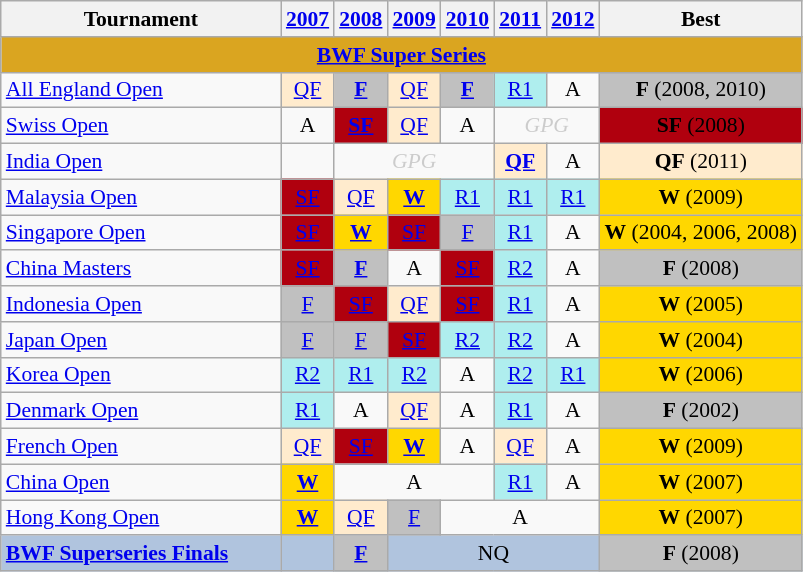<table class="wikitable" style="font-size: 90%; text-align:center">
<tr>
<th width=180>Tournament</th>
<th><a href='#'>2007</a></th>
<th><a href='#'>2008</a></th>
<th><a href='#'>2009</a></th>
<th><a href='#'>2010</a></th>
<th><a href='#'>2011</a></th>
<th><a href='#'>2012</a></th>
<th>Best</th>
</tr>
<tr bgcolor=DAA520>
<td colspan=20 align=center><strong><a href='#'>BWF Super Series</a></strong></td>
</tr>
<tr>
<td align=left> <a href='#'>All England Open</a></td>
<td bgcolor=FFEBCD><a href='#'>QF</a></td>
<td bgcolor=Silver><a href='#'><strong>F</strong></a></td>
<td bgcolor=FFEBCD><a href='#'>QF</a></td>
<td bgcolor=Silver><a href='#'><strong>F</strong></a></td>
<td bgcolor=AFEEEE><a href='#'>R1</a></td>
<td>A</td>
<td bgcolor=Silver><strong>F</strong> (2008, 2010)</td>
</tr>
<tr>
<td align=left> <a href='#'>Swiss Open</a></td>
<td>A</td>
<td bgcolor=Bronze><a href='#'><strong>SF</strong></a></td>
<td bgcolor=FFEBCD><a href='#'>QF</a></td>
<td>A</td>
<td colspan="2" style=color:#ccc><em>GPG</em></td>
<td bgcolor=Bronze><strong>SF</strong> (2008)</td>
</tr>
<tr>
<td align=left> <a href='#'>India Open</a></td>
<td></td>
<td colspan="3" style=color:#ccc><em>GPG</em></td>
<td bgcolor=FFEBCD><a href='#'><strong>QF</strong></a></td>
<td>A</td>
<td bgcolor=FFEBCD><strong>QF</strong> (2011)</td>
</tr>
<tr>
<td align=left> <a href='#'>Malaysia Open</a></td>
<td bgcolor=Bronze><a href='#'>SF</a></td>
<td bgcolor=FFEBCD><a href='#'>QF</a></td>
<td bgcolor=Gold><a href='#'><strong>W</strong></a></td>
<td bgcolor=AFEEEE><a href='#'>R1</a></td>
<td bgcolor=AFEEEE><a href='#'>R1</a></td>
<td bgcolor=AFEEEE><a href='#'>R1</a></td>
<td bgcolor=Gold><strong>W</strong> (2009)</td>
</tr>
<tr>
<td align=left> <a href='#'>Singapore Open</a></td>
<td bgcolor=Bronze><a href='#'>SF</a></td>
<td bgcolor=Gold><a href='#'><strong>W</strong></a></td>
<td bgcolor=Bronze><a href='#'>SF</a></td>
<td bgcolor=Silver><a href='#'>F</a></td>
<td bgcolor=AFEEEE><a href='#'>R1</a></td>
<td>A</td>
<td bgcolor=Gold><strong>W</strong> (2004, 2006, 2008)</td>
</tr>
<tr>
<td align=left> <a href='#'>China Masters</a></td>
<td bgcolor=Bronze><a href='#'>SF</a></td>
<td bgcolor=Silver><a href='#'><strong>F</strong></a></td>
<td>A</td>
<td bgcolor=Bronze><a href='#'>SF</a></td>
<td bgcolor=AFEEEE><a href='#'>R2</a></td>
<td>A</td>
<td bgcolor=Silver><strong>F</strong> (2008)</td>
</tr>
<tr>
<td align=left> <a href='#'>Indonesia Open</a></td>
<td bgcolor=Silver><a href='#'>F</a></td>
<td bgcolor=Bronze><a href='#'>SF</a></td>
<td bgcolor=FFEBCD><a href='#'>QF</a></td>
<td bgcolor=Bronze><a href='#'>SF</a></td>
<td bgcolor=AFEEEE><a href='#'>R1</a></td>
<td>A</td>
<td bgcolor=Gold><strong>W</strong> (2005)</td>
</tr>
<tr>
<td align=left> <a href='#'>Japan Open</a></td>
<td bgcolor=Silver><a href='#'>F</a></td>
<td bgcolor=Silver><a href='#'>F</a></td>
<td bgcolor=Bronze><a href='#'>SF</a></td>
<td bgcolor=AFEEEE><a href='#'>R2</a></td>
<td bgcolor=AFEEEE><a href='#'>R2</a></td>
<td>A</td>
<td bgcolor=Gold><strong>W</strong> (2004)</td>
</tr>
<tr>
<td align=left> <a href='#'>Korea Open</a></td>
<td bgcolor=afeeee><a href='#'>R2</a></td>
<td bgcolor=AFEEEE><a href='#'>R1</a></td>
<td bgcolor=afeeee><a href='#'>R2</a></td>
<td>A</td>
<td bgcolor=AFEEEE><a href='#'>R2</a></td>
<td bgcolor=AFEEEE><a href='#'>R1</a></td>
<td bgcolor=Gold><strong>W</strong> (2006)</td>
</tr>
<tr>
<td align=left> <a href='#'>Denmark Open</a></td>
<td bgcolor=AFEEEE><a href='#'>R1</a></td>
<td>A</td>
<td bgcolor=FFEBCD><a href='#'>QF</a></td>
<td>A</td>
<td bgcolor=AFEEEE><a href='#'>R1</a></td>
<td>A</td>
<td bgcolor=Silver><strong>F</strong> (2002)</td>
</tr>
<tr>
<td align=left> <a href='#'>French Open</a></td>
<td bgcolor=ffebcd><a href='#'>QF</a></td>
<td bgcolor=Bronze><a href='#'>SF</a></td>
<td bgcolor=Gold><a href='#'><strong>W</strong></a></td>
<td>A</td>
<td bgcolor=ffebcd><a href='#'>QF</a></td>
<td>A</td>
<td bgcolor=Gold><strong>W</strong> (2009)</td>
</tr>
<tr>
<td align=left> <a href='#'>China Open</a></td>
<td bgcolor=Gold><a href='#'><strong>W</strong></a></td>
<td colspan="3">A</td>
<td bgcolor=afeeee><a href='#'>R1</a></td>
<td>A</td>
<td bgcolor=Gold><strong>W</strong> (2007)</td>
</tr>
<tr>
<td align=left> <a href='#'>Hong Kong Open</a></td>
<td bgcolor=Gold><a href='#'><strong>W</strong></a></td>
<td bgcolor=ffebcd><a href='#'>QF</a></td>
<td bgcolor=Silver><a href='#'>F</a></td>
<td colspan="3">A</td>
<td bgcolor=Gold><strong>W</strong> (2007)</td>
</tr>
<tr bgcolor=B0C4DE>
<td align=left><strong><a href='#'>BWF Superseries Finals</a></strong></td>
<td></td>
<td bgcolor=Silver><a href='#'><strong>F</strong></a></td>
<td colspan="4">NQ</td>
<td bgcolor=Silver><strong>F</strong> (2008)</td>
</tr>
</table>
